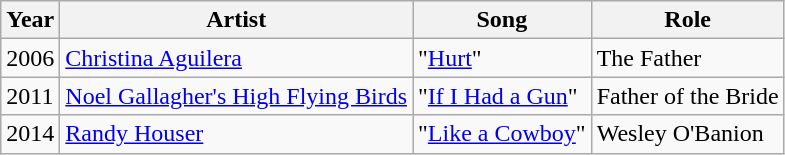<table class="wikitable sortable">
<tr>
<th>Year</th>
<th>Artist</th>
<th>Song</th>
<th>Role</th>
</tr>
<tr>
<td>2006</td>
<td><a href='#'>Christina Aguilera</a></td>
<td>"<a href='#'>Hurt</a>"</td>
<td>The Father</td>
</tr>
<tr>
<td>2011</td>
<td><a href='#'>Noel Gallagher's High Flying Birds</a></td>
<td>"<a href='#'>If I Had a Gun</a>"</td>
<td>Father of the Bride</td>
</tr>
<tr>
<td>2014</td>
<td><a href='#'>Randy Houser</a></td>
<td>"<a href='#'>Like a Cowboy</a>"</td>
<td>Wesley O'Banion</td>
</tr>
</table>
